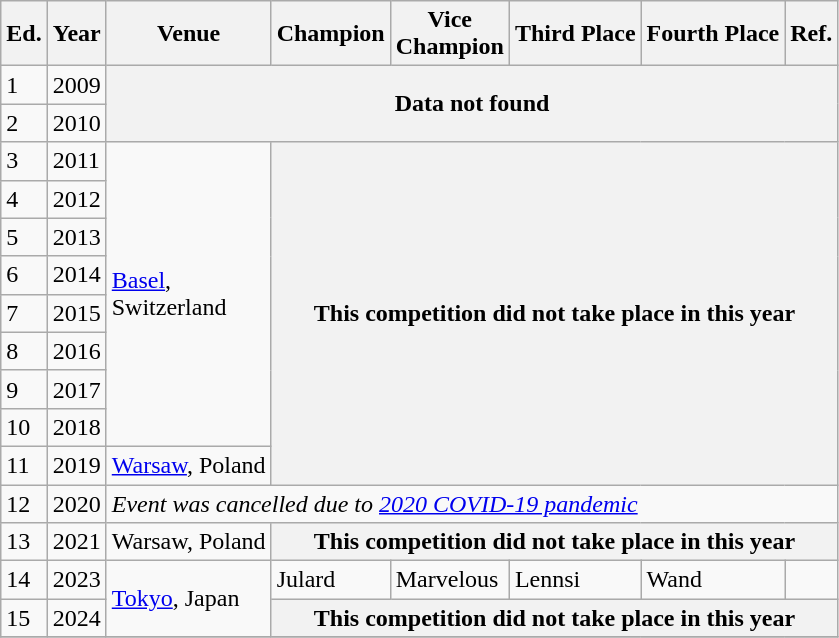<table class="wikitable">
<tr>
<th>Ed.</th>
<th>Year</th>
<th>Venue</th>
<th>Champion</th>
<th>Vice<br>Champion</th>
<th>Third Place</th>
<th>Fourth Place</th>
<th>Ref.</th>
</tr>
<tr>
<td>1</td>
<td>2009</td>
<th colspan="6" rowspan="2">Data not found</th>
</tr>
<tr>
<td>2</td>
<td>2010</td>
</tr>
<tr>
<td>3</td>
<td>2011</td>
<td rowspan="8"><a href='#'>Basel</a>,<br>Switzerland</td>
<th colspan="5" rowspan="9"><strong>This competition did not take place in this year</strong></th>
</tr>
<tr>
<td>4</td>
<td>2012</td>
</tr>
<tr>
<td>5</td>
<td>2013</td>
</tr>
<tr>
<td>6</td>
<td>2014</td>
</tr>
<tr>
<td>7</td>
<td>2015</td>
</tr>
<tr>
<td>8</td>
<td>2016</td>
</tr>
<tr>
<td>9</td>
<td>2017</td>
</tr>
<tr>
<td>10</td>
<td>2018</td>
</tr>
<tr>
<td>11</td>
<td>2019</td>
<td><a href='#'>Warsaw</a>, Poland</td>
</tr>
<tr>
<td>12</td>
<td>2020</td>
<td colspan="6"><em>Event was cancelled due to <a href='#'>2020 COVID-19 pandemic</a></em></td>
</tr>
<tr>
<td>13</td>
<td>2021</td>
<td>Warsaw, Poland</td>
<th colspan="5"><strong>This competition did not take place in this year</strong></th>
</tr>
<tr>
<td>14</td>
<td>2023</td>
<td rowspan="2"><a href='#'>Tokyo</a>, Japan</td>
<td> Julard</td>
<td>  Marvelous</td>
<td> Lennsi</td>
<td> Wand</td>
<td></td>
</tr>
<tr>
<td>15</td>
<td>2024</td>
<th colspan="5"><strong>This competition did not take place in this year</strong></th>
</tr>
<tr>
</tr>
</table>
